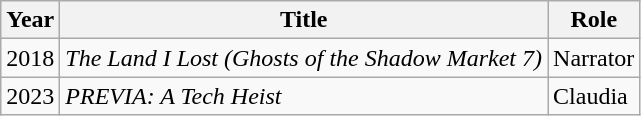<table class="wikitable">
<tr>
<th>Year</th>
<th>Title</th>
<th>Role</th>
</tr>
<tr>
<td>2018</td>
<td><em>The Land I Lost (Ghosts of the Shadow Market 7)</em></td>
<td>Narrator</td>
</tr>
<tr>
<td>2023</td>
<td><em>PREVIA: A Tech Heist</em></td>
<td>Claudia</td>
</tr>
</table>
